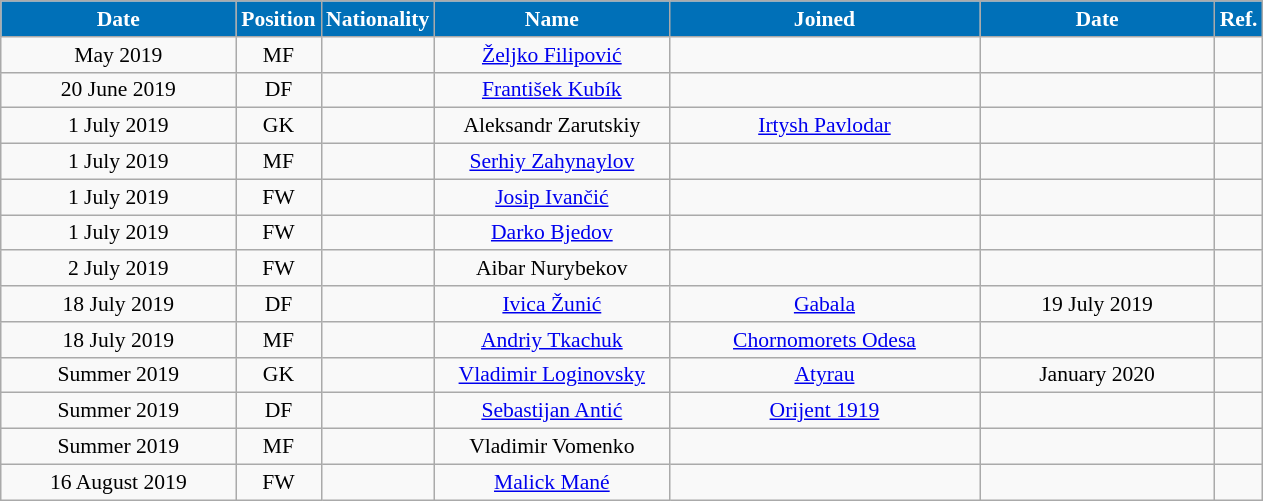<table class="wikitable"  style="text-align:center; font-size:90%; ">
<tr>
<th style="background:#0070B8; color:#FFFFFF; width:150px;">Date</th>
<th style="background:#0070B8; color:#FFFFFF; width:50px;">Position</th>
<th style="background:#0070B8; color:#FFFFFF; width:50px;">Nationality</th>
<th style="background:#0070B8; color:#FFFFFF; width:150px;">Name</th>
<th style="background:#0070B8; color:#FFFFFF; width:200px;">Joined</th>
<th style="background:#0070B8; color:#FFFFFF; width:150px;">Date</th>
<th style="background:#0070B8; color:#FFFFFF; width:25px;">Ref.</th>
</tr>
<tr>
<td>May 2019</td>
<td>MF</td>
<td></td>
<td><a href='#'>Željko Filipović</a></td>
<td></td>
<td></td>
<td></td>
</tr>
<tr>
<td>20 June 2019</td>
<td>DF</td>
<td></td>
<td><a href='#'>František Kubík</a></td>
<td></td>
<td></td>
<td></td>
</tr>
<tr>
<td>1 July 2019</td>
<td>GK</td>
<td></td>
<td>Aleksandr Zarutskiy</td>
<td><a href='#'>Irtysh Pavlodar</a></td>
<td></td>
<td></td>
</tr>
<tr>
<td>1 July 2019</td>
<td>MF</td>
<td></td>
<td><a href='#'>Serhiy Zahynaylov</a></td>
<td></td>
<td></td>
<td></td>
</tr>
<tr>
<td>1 July 2019</td>
<td>FW</td>
<td></td>
<td><a href='#'>Josip Ivančić</a></td>
<td></td>
<td></td>
<td></td>
</tr>
<tr>
<td>1 July 2019</td>
<td>FW</td>
<td></td>
<td><a href='#'>Darko Bjedov</a></td>
<td></td>
<td></td>
<td></td>
</tr>
<tr>
<td>2 July 2019</td>
<td>FW</td>
<td></td>
<td>Aibar Nurybekov</td>
<td></td>
<td></td>
<td></td>
</tr>
<tr>
<td>18 July 2019</td>
<td>DF</td>
<td></td>
<td><a href='#'>Ivica Žunić</a></td>
<td><a href='#'>Gabala</a></td>
<td>19 July 2019</td>
<td></td>
</tr>
<tr>
<td>18 July 2019</td>
<td>MF</td>
<td></td>
<td><a href='#'>Andriy Tkachuk</a></td>
<td><a href='#'>Chornomorets Odesa</a></td>
<td></td>
<td></td>
</tr>
<tr>
<td>Summer 2019</td>
<td>GK</td>
<td></td>
<td><a href='#'>Vladimir Loginovsky</a></td>
<td><a href='#'>Atyrau</a></td>
<td>January 2020</td>
<td></td>
</tr>
<tr>
<td>Summer 2019</td>
<td>DF</td>
<td></td>
<td><a href='#'>Sebastijan Antić</a></td>
<td><a href='#'>Orijent 1919</a></td>
<td></td>
<td></td>
</tr>
<tr>
<td>Summer 2019</td>
<td>MF</td>
<td></td>
<td>Vladimir Vomenko</td>
<td></td>
<td></td>
<td></td>
</tr>
<tr>
<td>16 August 2019</td>
<td>FW</td>
<td></td>
<td><a href='#'>Malick Mané</a></td>
<td></td>
<td></td>
<td></td>
</tr>
</table>
